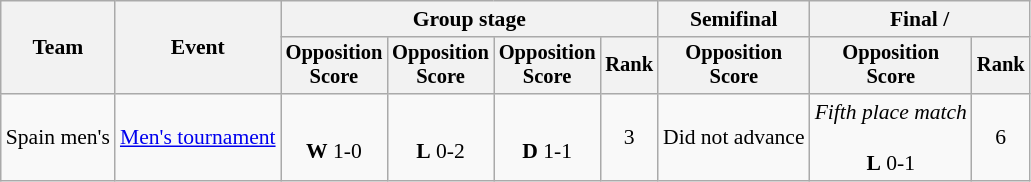<table class="wikitable" style="font-size:90%">
<tr>
<th rowspan=2>Team</th>
<th rowspan=2>Event</th>
<th colspan="4">Group stage</th>
<th>Semifinal</th>
<th colspan=2>Final / </th>
</tr>
<tr style="font-size:95%">
<th>Opposition<br>Score</th>
<th>Opposition<br>Score</th>
<th>Opposition<br>Score</th>
<th>Rank</th>
<th>Opposition<br>Score</th>
<th>Opposition<br>Score</th>
<th>Rank</th>
</tr>
<tr align=center>
<td align=left>Spain men's</td>
<td align=left><a href='#'>Men's tournament</a></td>
<td><br><strong>W</strong> 1-0</td>
<td><br><strong>L</strong> 0-2</td>
<td><br><strong>D</strong> 1-1</td>
<td>3</td>
<td>Did not advance</td>
<td><em>Fifth place match</em><br><br><strong>L</strong> 0-1</td>
<td>6</td>
</tr>
</table>
